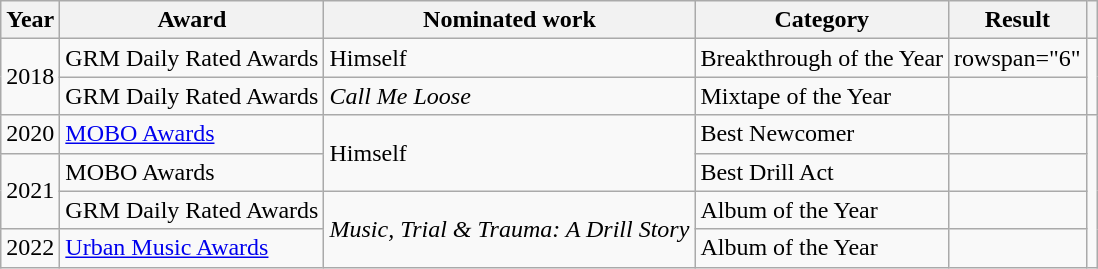<table class="wikitable sortable plainrowheaders" style="width: auto;">
<tr>
<th scope="col">Year</th>
<th scope="col">Award</th>
<th scope="col">Nominated work</th>
<th scope="col">Category</th>
<th scope="col">Result</th>
<th scope="col" class="unsortable"></th>
</tr>
<tr>
<td rowspan="2">2018</td>
<td>GRM Daily Rated Awards</td>
<td>Himself</td>
<td>Breakthrough of the Year</td>
<td>rowspan="6" </td>
<td rowspan="2"></td>
</tr>
<tr>
<td>GRM Daily Rated Awards</td>
<td><em>Call Me Loose</em></td>
<td>Mixtape of the Year</td>
</tr>
<tr>
<td>2020</td>
<td><a href='#'>MOBO Awards</a></td>
<td rowspan="2">Himself</td>
<td>Best Newcomer</td>
<td></td>
</tr>
<tr>
<td rowspan="2">2021</td>
<td>MOBO Awards</td>
<td>Best Drill Act</td>
<td></td>
</tr>
<tr>
<td>GRM Daily Rated Awards</td>
<td rowspan="2"><em>Music, Trial & Trauma: A Drill Story</em></td>
<td>Album of the Year</td>
<td></td>
</tr>
<tr>
<td>2022</td>
<td><a href='#'>Urban Music Awards</a></td>
<td>Album of the Year</td>
<td></td>
</tr>
</table>
